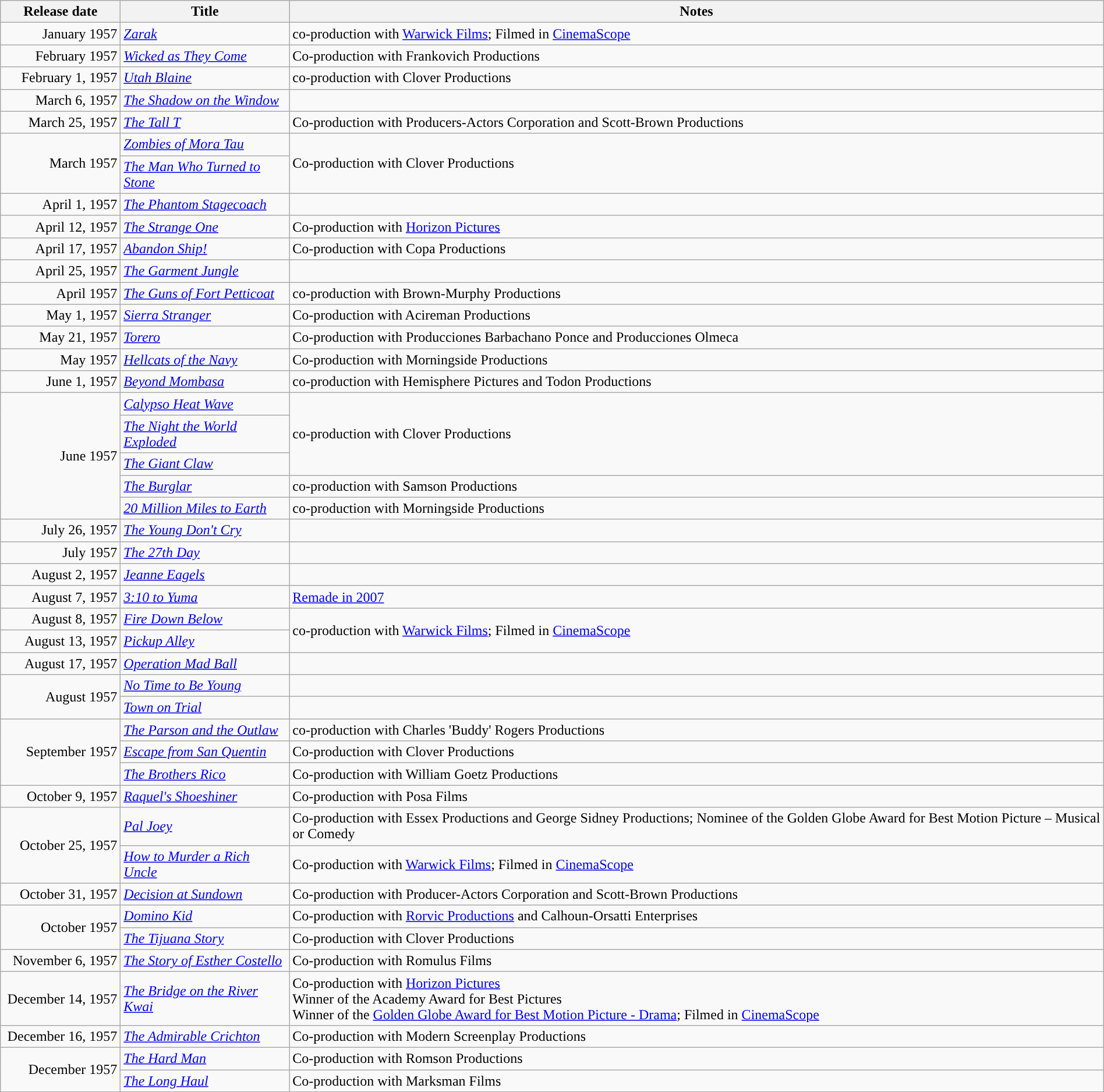<table class="wikitable sortable" style="width:100%;">
<tr>
<th scope="col" style="width:130px;">Release date</th>
<th>Title</th>
<th>Notes</th>
</tr>
<tr>
<td style="text-align:right;">January 1957</td>
<td><em><a href='#'>Zarak</a></em></td>
<td>co-production with <a href='#'>Warwick Films</a>; Filmed in <a href='#'>CinemaScope</a></td>
</tr>
<tr>
<td style="text-align:right;">February 1957</td>
<td><em><a href='#'>Wicked as They Come</a></em></td>
<td>Co-production with Frankovich Productions</td>
</tr>
<tr>
<td style="text-align:right;">February 1, 1957</td>
<td><em><a href='#'>Utah Blaine</a></em></td>
<td>co-production with Clover Productions</td>
</tr>
<tr>
<td style="text-align:right;">March 6, 1957</td>
<td><em><a href='#'>The Shadow on the Window</a></em></td>
<td></td>
</tr>
<tr>
<td style="text-align:right;">March 25, 1957</td>
<td><em><a href='#'>The Tall T</a></em></td>
<td>Co-production with Producers-Actors Corporation and Scott-Brown Productions</td>
</tr>
<tr>
<td style="text-align:right;" rowspan="2">March 1957</td>
<td><em><a href='#'>Zombies of Mora Tau</a></em></td>
<td rowspan="2">Co-production with Clover Productions</td>
</tr>
<tr>
<td><em><a href='#'>The Man Who Turned to Stone</a></em></td>
</tr>
<tr>
<td style="text-align:right;">April 1, 1957</td>
<td><em><a href='#'>The Phantom Stagecoach</a></em></td>
<td></td>
</tr>
<tr>
<td style="text-align:right;">April 12, 1957</td>
<td><em><a href='#'>The Strange One</a></em></td>
<td>Co-production with <a href='#'>Horizon Pictures</a></td>
</tr>
<tr>
<td style="text-align:right;">April 17, 1957</td>
<td><em><a href='#'>Abandon Ship!</a></em></td>
<td>Co-production with Copa Productions</td>
</tr>
<tr>
<td style="text-align:right;">April 25, 1957</td>
<td><em><a href='#'>The Garment Jungle</a></em></td>
<td></td>
</tr>
<tr>
<td style="text-align:right;">April 1957</td>
<td><em><a href='#'>The Guns of Fort Petticoat</a></em></td>
<td>co-production with Brown-Murphy Productions</td>
</tr>
<tr>
<td style="text-align:right;">May 1, 1957</td>
<td><em><a href='#'>Sierra Stranger</a></em></td>
<td>Co-production with Acireman Productions</td>
</tr>
<tr>
<td style="text-align:right;">May 21, 1957</td>
<td><em><a href='#'>Torero</a></em></td>
<td>Co-production with Producciones Barbachano Ponce and Producciones Olmeca</td>
</tr>
<tr>
<td style="text-align:right;">May 1957</td>
<td><em><a href='#'>Hellcats of the Navy</a></em></td>
<td>Co-production with Morningside Productions</td>
</tr>
<tr>
<td style="text-align:right;">June 1, 1957</td>
<td><em><a href='#'>Beyond Mombasa</a></em></td>
<td>co-production with Hemisphere Pictures and Todon Productions</td>
</tr>
<tr>
<td style="text-align:right;" rowspan="5">June 1957</td>
<td><em><a href='#'>Calypso Heat Wave</a></em></td>
<td rowspan="3">co-production with Clover Productions</td>
</tr>
<tr>
<td><em><a href='#'>The Night the World Exploded</a></em></td>
</tr>
<tr>
<td><em><a href='#'>The Giant Claw</a></em></td>
</tr>
<tr>
<td><em><a href='#'>The Burglar</a></em></td>
<td>co-production with Samson Productions</td>
</tr>
<tr>
<td><em><a href='#'>20 Million Miles to Earth</a></em></td>
<td>co-production with Morningside Productions</td>
</tr>
<tr>
<td style="text-align:right;">July 26, 1957</td>
<td><em><a href='#'>The Young Don't Cry</a></em></td>
<td></td>
</tr>
<tr>
<td style="text-align:right;">July 1957</td>
<td><em><a href='#'>The 27th Day</a></em></td>
<td></td>
</tr>
<tr>
<td style="text-align:right;">August 2, 1957</td>
<td><em><a href='#'>Jeanne Eagels</a></em></td>
<td></td>
</tr>
<tr>
<td style="text-align:right;">August 7, 1957</td>
<td><em><a href='#'>3:10 to Yuma</a></em></td>
<td><a href='#'>Remade in 2007</a></td>
</tr>
<tr>
<td style="text-align:right;">August 8, 1957</td>
<td><em><a href='#'>Fire Down Below</a></em></td>
<td rowspan="2">co-production with <a href='#'>Warwick Films</a>; Filmed in <a href='#'>CinemaScope</a></td>
</tr>
<tr>
<td style="text-align:right;">August 13, 1957</td>
<td><em><a href='#'>Pickup Alley</a></em></td>
</tr>
<tr>
<td style="text-align:right;">August 17, 1957</td>
<td><em><a href='#'>Operation Mad Ball</a></em></td>
<td></td>
</tr>
<tr>
<td style="text-align:right;" rowspan="2">August 1957</td>
<td><em><a href='#'>No Time to Be Young</a></em></td>
<td></td>
</tr>
<tr>
<td><em><a href='#'>Town on Trial</a></em></td>
<td></td>
</tr>
<tr>
<td style="text-align:right;" rowspan="3">September 1957</td>
<td><em><a href='#'>The Parson and the Outlaw</a></em></td>
<td>co-production with Charles 'Buddy' Rogers Productions</td>
</tr>
<tr>
<td><em><a href='#'>Escape from San Quentin</a></em></td>
<td>Co-production with Clover Productions</td>
</tr>
<tr>
<td><em><a href='#'>The Brothers Rico</a></em></td>
<td>Co-production with William Goetz Productions</td>
</tr>
<tr>
<td style="text-align:right;">October 9, 1957</td>
<td><em><a href='#'>Raquel's Shoeshiner</a></em></td>
<td>Co-production with Posa Films</td>
</tr>
<tr>
<td style="text-align:right;" rowspan="2">October 25, 1957</td>
<td><em><a href='#'>Pal Joey</a></em></td>
<td>Co-production with Essex Productions and George Sidney Productions; Nominee of the Golden Globe Award for Best Motion Picture – Musical or Comedy</td>
</tr>
<tr>
<td><em><a href='#'>How to Murder a Rich Uncle</a></em></td>
<td>Co-production with <a href='#'>Warwick Films</a>; Filmed in <a href='#'>CinemaScope</a></td>
</tr>
<tr>
<td style="text-align:right;">October 31, 1957</td>
<td><em><a href='#'>Decision at Sundown</a></em></td>
<td>Co-production with Producer-Actors Corporation and Scott-Brown Productions</td>
</tr>
<tr>
<td style="text-align:right;" rowspan="2">October 1957</td>
<td><em><a href='#'>Domino Kid</a></em></td>
<td>Co-production with <a href='#'>Rorvic Productions</a> and Calhoun-Orsatti Enterprises</td>
</tr>
<tr>
<td><em><a href='#'>The Tijuana Story</a></em></td>
<td>Co-production with Clover Productions</td>
</tr>
<tr>
<td style="text-align:right;">November 6, 1957</td>
<td><em><a href='#'>The Story of Esther Costello</a></em></td>
<td>Co-production with Romulus Films</td>
</tr>
<tr>
<td style="text-align:right;">December 14, 1957</td>
<td><em><a href='#'>The Bridge on the River Kwai</a></em></td>
<td>Co-production with <a href='#'>Horizon Pictures</a><br>Winner of the Academy Award for Best Pictures<br>Winner of the <a href='#'>Golden Globe Award for Best Motion Picture - Drama</a>; Filmed in <a href='#'>CinemaScope</a></td>
</tr>
<tr>
<td style="text-align:right;">December 16, 1957</td>
<td><em><a href='#'>The Admirable Crichton</a></em></td>
<td>Co-production with Modern Screenplay Productions</td>
</tr>
<tr>
<td style="text-align:right;" rowspan="2">December 1957</td>
<td><em><a href='#'>The Hard Man</a></em></td>
<td>Co-production with Romson Productions</td>
</tr>
<tr>
<td><em><a href='#'>The Long Haul</a></em></td>
<td>Co-production with Marksman Films</td>
</tr>
<tr>
</tr>
</table>
